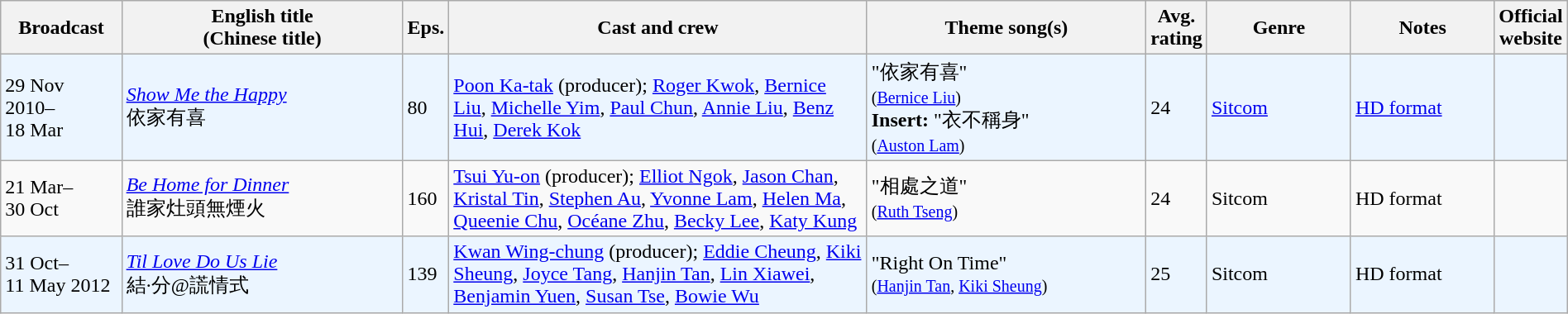<table class="wikitable sortable" width="100%" style="text-align: left">
<tr>
<th align=center width=8% bgcolor="silver">Broadcast</th>
<th align=center width=20% bgcolor="silver">English title <br> (Chinese title)</th>
<th align=center width=1% bgcolor="silver">Eps.</th>
<th align=center width=30% bgcolor="silver">Cast and crew</th>
<th align=center width=20% bgcolor="silver">Theme song(s)</th>
<th align=center width=1% bgcolor="silver">Avg. rating</th>
<th align=center width=10% bgcolor="silver">Genre</th>
<th align=center width=15% bgcolor="silver">Notes</th>
<th align=center width=1% bgcolor="silver">Official website</th>
</tr>
<tr ---- bgcolor="#ebf5ff">
<td>29 Nov 2010–<br>18 Mar</td>
<td><em><a href='#'>Show Me the Happy</a></em><br>依家有喜</td>
<td>80</td>
<td><a href='#'>Poon Ka-tak</a> (producer); <a href='#'>Roger Kwok</a>, <a href='#'>Bernice Liu</a>, <a href='#'>Michelle Yim</a>, <a href='#'>Paul Chun</a>, <a href='#'>Annie Liu</a>, <a href='#'>Benz Hui</a>, <a href='#'>Derek Kok</a></td>
<td>"依家有喜"<br><small>(<a href='#'>Bernice Liu</a>)</small><br><strong>Insert:</strong> "衣不稱身"<br><small>(<a href='#'>Auston Lam</a>)</small></td>
<td>24</td>
<td><a href='#'>Sitcom</a></td>
<td><a href='#'>HD format</a></td>
<td></td>
</tr>
<tr>
<td>21 Mar–<br>30 Oct</td>
<td><em><a href='#'>Be Home for Dinner</a></em><br>誰家灶頭無煙火</td>
<td>160</td>
<td><a href='#'>Tsui Yu-on</a> (producer); <a href='#'>Elliot Ngok</a>, <a href='#'>Jason Chan</a>, <a href='#'>Kristal Tin</a>, <a href='#'>Stephen Au</a>, <a href='#'>Yvonne Lam</a>, <a href='#'>Helen Ma</a>, <a href='#'>Queenie Chu</a>, <a href='#'>Océane Zhu</a>, <a href='#'>Becky Lee</a>, <a href='#'>Katy Kung</a></td>
<td>"相處之道"<br><small>(<a href='#'>Ruth Tseng</a>)</small></td>
<td>24</td>
<td>Sitcom</td>
<td>HD format</td>
<td></td>
</tr>
<tr ---- bgcolor="#ebf5ff">
<td>31 Oct–<br>11 May 2012</td>
<td><em><a href='#'>Til Love Do Us Lie</a></em><br>結·分@謊情式</td>
<td>139</td>
<td><a href='#'>Kwan Wing-chung</a> (producer); <a href='#'>Eddie Cheung</a>, <a href='#'>Kiki Sheung</a>, <a href='#'>Joyce Tang</a>, <a href='#'>Hanjin Tan</a>, <a href='#'>Lin Xiawei</a>, <a href='#'>Benjamin Yuen</a>, <a href='#'>Susan Tse</a>, <a href='#'>Bowie Wu</a></td>
<td>"Right On Time"<br><small>(<a href='#'>Hanjin Tan</a>, <a href='#'>Kiki Sheung</a>)</small></td>
<td>25</td>
<td>Sitcom</td>
<td>HD format</td>
<td></td>
</tr>
</table>
